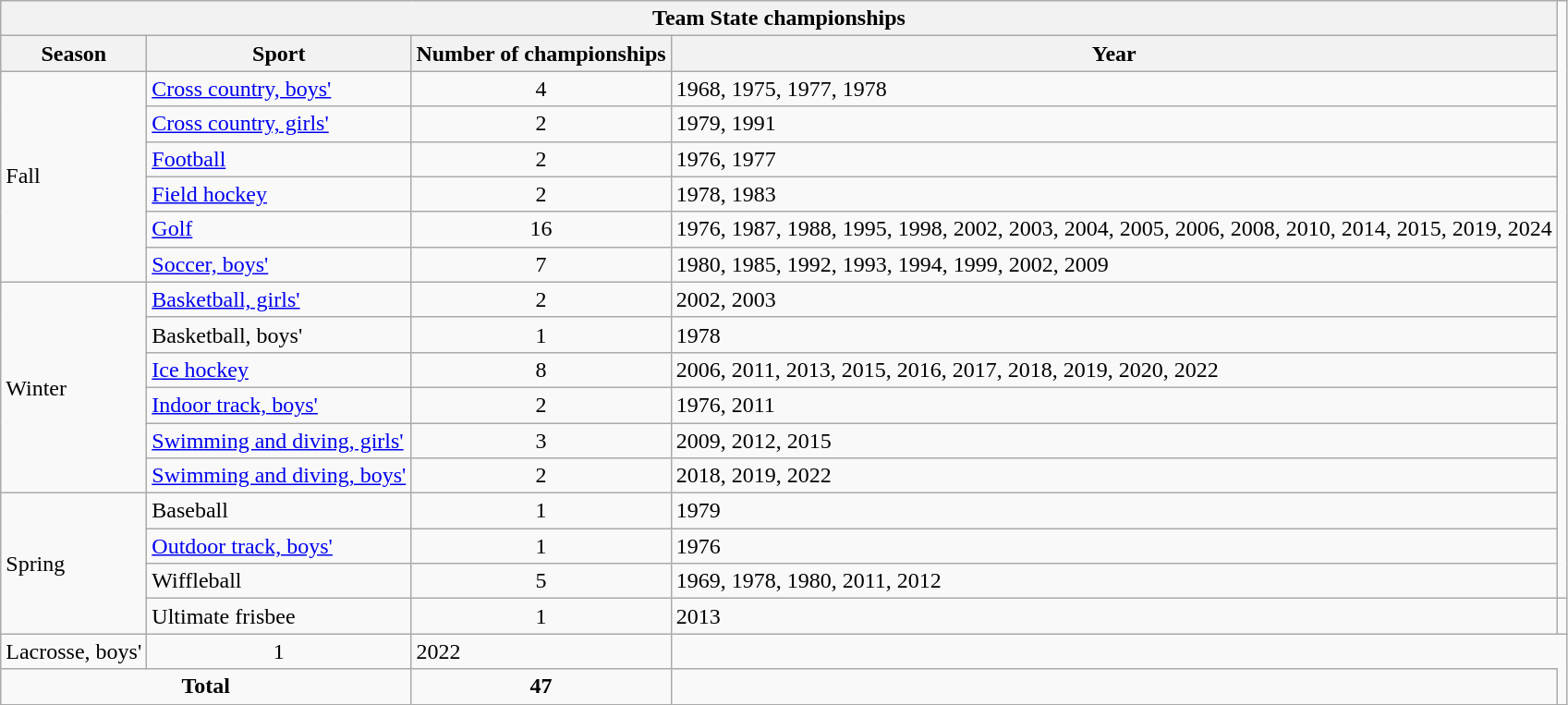<table class="wikitable">
<tr>
<th colspan="4">Team State championships</th>
</tr>
<tr>
<th>Season</th>
<th>Sport</th>
<th>Number of championships</th>
<th>Year</th>
</tr>
<tr>
<td rowspan="6">Fall</td>
<td><a href='#'>Cross country, boys'</a></td>
<td style="text-align:center;">4</td>
<td>1968, 1975, 1977, 1978</td>
</tr>
<tr>
<td><a href='#'>Cross country, girls'</a></td>
<td style="text-align:center;">2</td>
<td>1979, 1991</td>
</tr>
<tr>
<td><a href='#'>Football</a></td>
<td style="text-align:center;">2</td>
<td>1976, 1977</td>
</tr>
<tr>
<td><a href='#'>Field hockey</a></td>
<td style="text-align:center;">2</td>
<td>1978, 1983</td>
</tr>
<tr>
<td><a href='#'>Golf</a></td>
<td style="text-align:center;">16</td>
<td>1976, 1987, 1988, 1995, 1998, 2002, 2003, 2004, 2005, 2006, 2008, 2010, 2014, 2015, 2019, 2024</td>
</tr>
<tr>
<td><a href='#'>Soccer, boys'</a></td>
<td style="text-align:center;">7</td>
<td>1980, 1985, 1992, 1993, 1994, 1999, 2002, 2009</td>
</tr>
<tr>
<td rowspan="6">Winter</td>
<td><a href='#'>Basketball, girls'</a></td>
<td style="text-align:center;">2</td>
<td>2002, 2003</td>
</tr>
<tr>
<td>Basketball, boys'</td>
<td style="text-align:center;">1</td>
<td>1978</td>
</tr>
<tr>
<td><a href='#'>Ice hockey</a></td>
<td style="text-align:center;">8</td>
<td>2006, 2011, 2013, 2015, 2016, 2017, 2018, 2019, 2020, 2022</td>
</tr>
<tr>
<td><a href='#'>Indoor track, boys'</a></td>
<td style="text-align:center;">2</td>
<td>1976, 2011</td>
</tr>
<tr>
<td><a href='#'>Swimming and diving, girls'</a></td>
<td style="text-align:center;">3</td>
<td>2009, 2012, 2015</td>
</tr>
<tr>
<td><a href='#'>Swimming and diving, boys'</a></td>
<td style="text-align:center;">2</td>
<td>2018, 2019, 2022</td>
</tr>
<tr>
<td rowspan="4">Spring</td>
<td>Baseball</td>
<td style="text-align:center;">1</td>
<td>1979</td>
</tr>
<tr>
<td><a href='#'>Outdoor track, boys'</a></td>
<td style="text-align:center;">1</td>
<td>1976</td>
</tr>
<tr>
<td>Wiffleball</td>
<td style="text-align:center;">5</td>
<td>1969, 1978, 1980, 2011, 2012</td>
</tr>
<tr>
<td>Ultimate frisbee</td>
<td style="text-align:center;">1</td>
<td>2013</td>
<td></td>
</tr>
<tr>
<td>Lacrosse, boys'</td>
<td style="text-align:center;">1</td>
<td>2022</td>
</tr>
<tr style="text-align:center;">
<td colspan="2"><strong>Total</strong></td>
<td style="text-align:center;"><strong>47</strong></td>
<td></td>
</tr>
</table>
